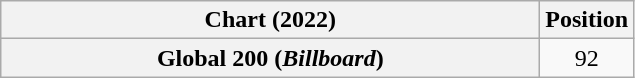<table class="wikitable sortable plainrowheaders" style="text-align:center">
<tr>
<th scope="col" style="width:22em;">Chart (2022)</th>
<th scope="col">Position</th>
</tr>
<tr>
<th scope="row">Global 200 (<em>Billboard</em>)</th>
<td>92</td>
</tr>
</table>
